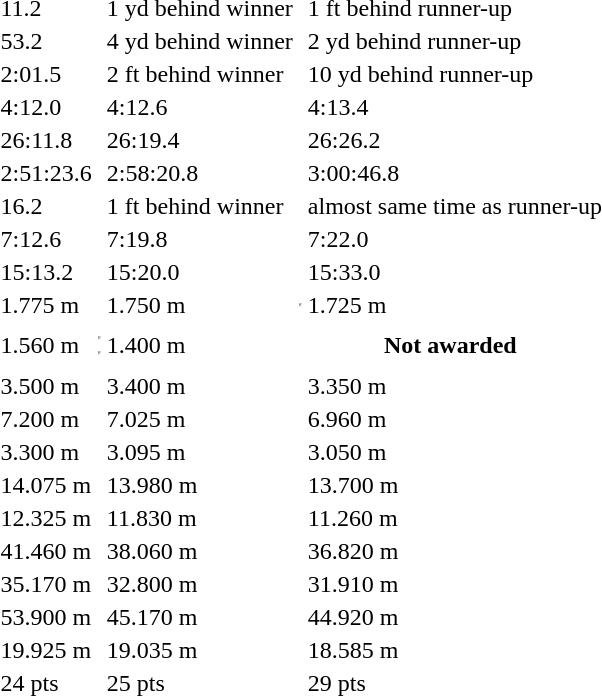<table>
<tr>
<td></td>
<td></td>
<td>11.2</td>
<td></td>
<td>1 yd behind winner</td>
<td></td>
<td>1 ft behind runner-up</td>
</tr>
<tr>
<td></td>
<td></td>
<td>53.2</td>
<td></td>
<td>4 yd behind winner</td>
<td></td>
<td>2 yd behind runner-up</td>
</tr>
<tr>
<td></td>
<td></td>
<td>2:01.5</td>
<td></td>
<td>2 ft behind winner</td>
<td></td>
<td>10 yd behind runner-up</td>
</tr>
<tr>
<td></td>
<td></td>
<td>4:12.0</td>
<td></td>
<td>4:12.6</td>
<td></td>
<td>4:13.4</td>
</tr>
<tr>
<td></td>
<td></td>
<td>26:11.8</td>
<td></td>
<td>26:19.4</td>
<td></td>
<td>26:26.2</td>
</tr>
<tr>
<td></td>
<td></td>
<td>2:51:23.6</td>
<td></td>
<td>2:58:20.8</td>
<td></td>
<td>3:00:46.8</td>
</tr>
<tr>
<td></td>
<td></td>
<td>16.2</td>
<td></td>
<td>1 ft behind winner</td>
<td></td>
<td>almost same time as runner-up</td>
</tr>
<tr>
<td></td>
<td></td>
<td>7:12.6</td>
<td></td>
<td>7:19.8</td>
<td></td>
<td>7:22.0</td>
</tr>
<tr>
<td></td>
<td></td>
<td>15:13.2</td>
<td></td>
<td>15:20.0</td>
<td></td>
<td>15:33.0</td>
</tr>
<tr>
<td></td>
<td></td>
<td>1.775 m</td>
<td></td>
<td>1.750 m</td>
<td><hr></td>
<td>1.725 m</td>
</tr>
<tr>
<td></td>
<td></td>
<td>1.560 m</td>
<td><hr><hr></td>
<td>1.400 m</td>
<th colspan=2>Not awarded</th>
</tr>
<tr>
<td></td>
<td></td>
<td>3.500 m </td>
<td></td>
<td>3.400 m</td>
<td></td>
<td>3.350 m</td>
</tr>
<tr>
<td></td>
<td></td>
<td>7.200 m</td>
<td></td>
<td>7.025 m</td>
<td></td>
<td>6.960 m</td>
</tr>
<tr>
<td></td>
<td></td>
<td>3.300 m</td>
<td></td>
<td>3.095 m</td>
<td></td>
<td>3.050 m</td>
</tr>
<tr>
<td></td>
<td></td>
<td>14.075 m</td>
<td></td>
<td>13.980 m</td>
<td></td>
<td>13.700 m</td>
</tr>
<tr>
<td></td>
<td></td>
<td>12.325 m</td>
<td></td>
<td>11.830 m</td>
<td></td>
<td>11.260 m</td>
</tr>
<tr>
<td></td>
<td></td>
<td>41.460 m </td>
<td></td>
<td>38.060 m</td>
<td></td>
<td>36.820 m</td>
</tr>
<tr>
<td></td>
<td></td>
<td>35.170 m</td>
<td></td>
<td>32.800 m</td>
<td></td>
<td>31.910 m</td>
</tr>
<tr>
<td></td>
<td></td>
<td>53.900 m</td>
<td></td>
<td>45.170 m</td>
<td></td>
<td>44.920 m</td>
</tr>
<tr>
<td></td>
<td></td>
<td>19.925 m</td>
<td></td>
<td>19.035 m</td>
<td></td>
<td>18.585 m</td>
</tr>
<tr>
<td></td>
<td></td>
<td>24 pts</td>
<td></td>
<td>25 pts</td>
<td></td>
<td>29 pts</td>
</tr>
</table>
